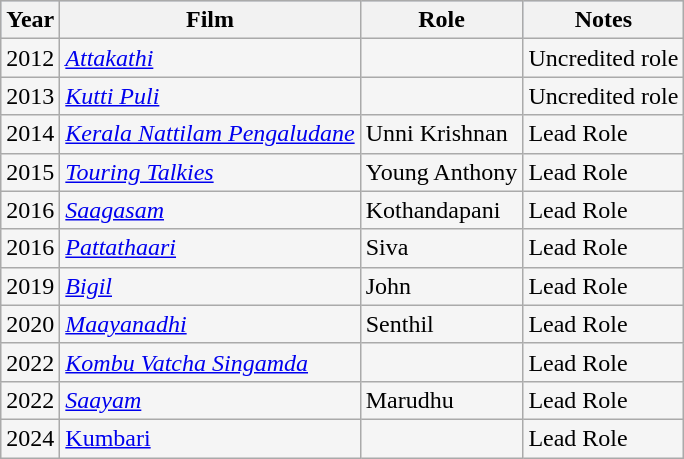<table class="wikitable sortable" style="background:#f5f5f5;">
<tr style="background:#B0C4DE;">
<th>Year</th>
<th>Film</th>
<th>Role</th>
<th class=unsortable>Notes</th>
</tr>
<tr>
<td>2012</td>
<td><em><a href='#'>Attakathi</a></em></td>
<td></td>
<td>Uncredited role</td>
</tr>
<tr>
<td>2013</td>
<td><em><a href='#'>Kutti Puli</a></em></td>
<td></td>
<td>Uncredited role</td>
</tr>
<tr>
<td>2014</td>
<td><em><a href='#'>Kerala Nattilam Pengaludane</a></em></td>
<td>Unni Krishnan</td>
<td>Lead Role</td>
</tr>
<tr>
<td>2015</td>
<td><em><a href='#'>Touring Talkies</a></em></td>
<td>Young Anthony</td>
<td>Lead Role</td>
</tr>
<tr>
<td>2016</td>
<td><em><a href='#'>Saagasam</a></em></td>
<td>Kothandapani</td>
<td>Lead Role</td>
</tr>
<tr>
<td>2016</td>
<td><em><a href='#'>Pattathaari</a></em></td>
<td>Siva</td>
<td>Lead Role</td>
</tr>
<tr>
<td>2019</td>
<td><em><a href='#'>Bigil</a></em></td>
<td>John</td>
<td>Lead Role</td>
</tr>
<tr>
<td>2020</td>
<td><em><a href='#'>Maayanadhi</a></em></td>
<td>Senthil</td>
<td>Lead Role</td>
</tr>
<tr>
<td>2022</td>
<td><em><a href='#'>Kombu Vatcha Singamda</a></em></td>
<td></td>
<td>Lead Role</td>
</tr>
<tr>
<td>2022</td>
<td><em><a href='#'>Saayam</a></em></td>
<td>Marudhu</td>
<td>Lead Role</td>
</tr>
<tr>
<td>2024</td>
<td><a href='#'>Kumbari</a></td>
<td></td>
<td>Lead Role</td>
</tr>
</table>
